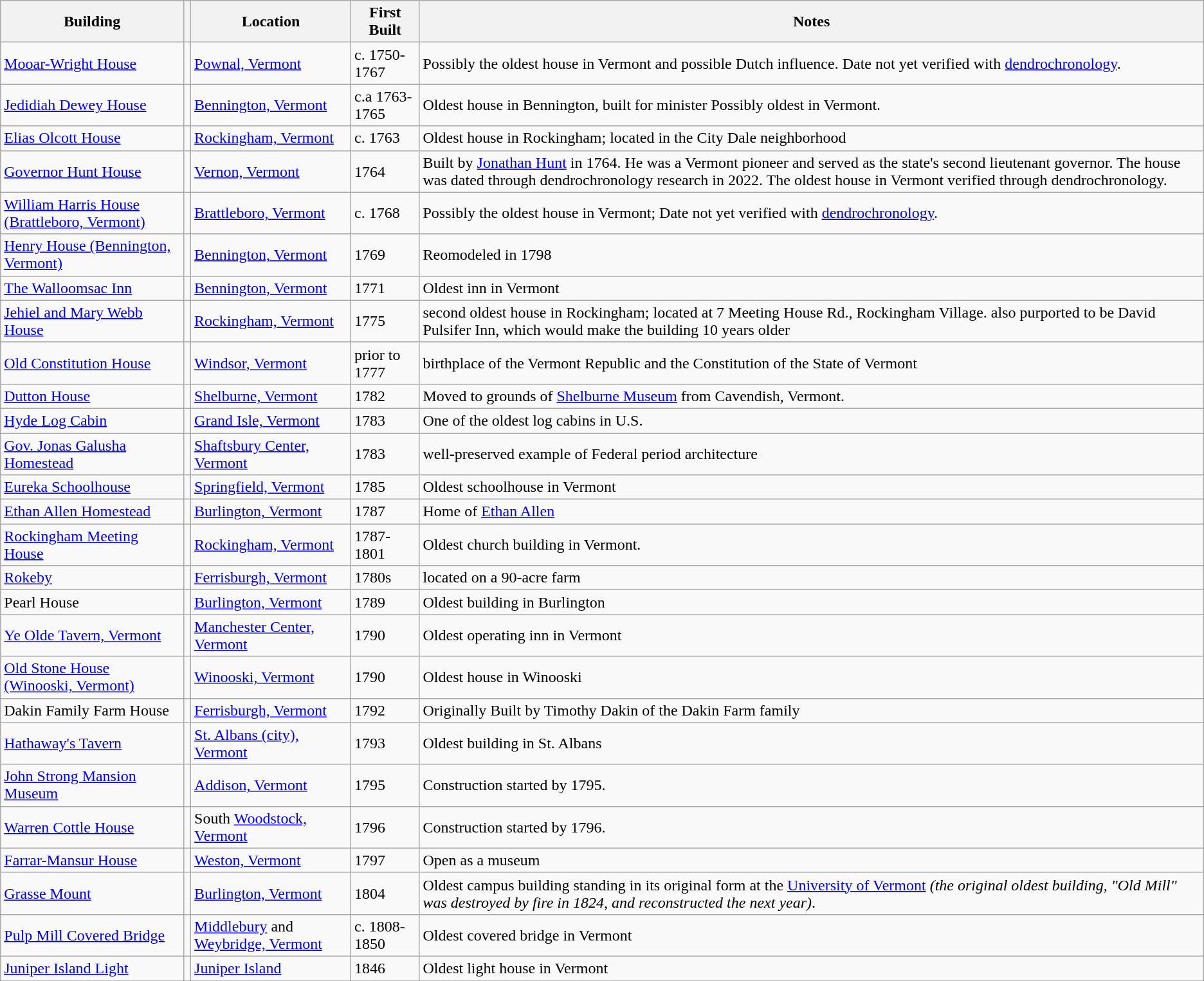<table class="wikitable">
<tr>
<th>Building</th>
<th></th>
<th>Location</th>
<th>First Built</th>
<th>Notes</th>
</tr>
<tr>
<td><a href='#'>Mooar-Wright House</a></td>
<td></td>
<td><a href='#'>Pownal, Vermont</a></td>
<td>c. 1750-1767</td>
<td>Possibly the oldest house in Vermont and possible Dutch influence. Date not yet verified with <a href='#'>dendrochronology</a>.</td>
</tr>
<tr>
<td><a href='#'>Jedidiah Dewey House</a></td>
<td></td>
<td><a href='#'>Bennington, Vermont</a></td>
<td>c.a 1763-1765</td>
<td>Oldest house in Bennington, built for minister Possibly oldest in Vermont.</td>
</tr>
<tr>
<td><a href='#'>Elias Olcott House</a></td>
<td></td>
<td><a href='#'>Rockingham, Vermont</a></td>
<td>c. 1763</td>
<td>Oldest house in Rockingham; located in the City Dale neighborhood</td>
</tr>
<tr>
<td><a href='#'>Governor Hunt House</a></td>
<td></td>
<td><a href='#'>Vernon, Vermont</a></td>
<td>1764</td>
<td>Built by <a href='#'>Jonathan Hunt</a> in 1764. He was a Vermont pioneer and served as the state's second lieutenant governor. The house was dated through dendrochronology research in 2022. The oldest house in Vermont verified through dendrochronology.</td>
</tr>
<tr>
<td><a href='#'>William Harris House (Brattleboro, Vermont)</a></td>
<td></td>
<td><a href='#'>Brattleboro, Vermont</a></td>
<td>c. 1768</td>
<td>Possibly the oldest house in Vermont; Date not yet verified with <a href='#'>dendrochronology</a>.</td>
</tr>
<tr>
<td><a href='#'>Henry House (Bennington, Vermont)</a></td>
<td></td>
<td><a href='#'>Bennington, Vermont</a></td>
<td>1769</td>
<td>Reomodeled in 1798</td>
</tr>
<tr>
<td><a href='#'>The Walloomsac Inn</a></td>
<td></td>
<td><a href='#'>Bennington, Vermont</a></td>
<td>1771</td>
<td>Oldest inn in Vermont</td>
</tr>
<tr>
<td><a href='#'>Jehiel and Mary Webb House</a></td>
<td></td>
<td><a href='#'>Rockingham, Vermont</a></td>
<td>1775</td>
<td>second oldest house in Rockingham; located at 7 Meeting House Rd., Rockingham Village. also purported to be David Pulsifer Inn, which would make the building 10 years older</td>
</tr>
<tr>
<td><a href='#'>Old Constitution House</a></td>
<td></td>
<td><a href='#'>Windsor, Vermont</a></td>
<td>prior to 1777</td>
<td>birthplace of the Vermont Republic and the Constitution of the State of Vermont</td>
</tr>
<tr>
<td><a href='#'>Dutton House</a></td>
<td></td>
<td><a href='#'>Shelburne, Vermont</a></td>
<td>1782</td>
<td>Moved to grounds of <a href='#'>Shelburne Museum</a> from Cavendish, Vermont.</td>
</tr>
<tr>
<td><a href='#'>Hyde Log Cabin</a></td>
<td></td>
<td><a href='#'>Grand Isle, Vermont</a></td>
<td>1783</td>
<td>One of the oldest log cabins in U.S.</td>
</tr>
<tr>
<td><a href='#'>Gov. Jonas Galusha Homestead</a></td>
<td></td>
<td><a href='#'>Shaftsbury Center, Vermont</a></td>
<td>1783</td>
<td>well-preserved example of Federal period architecture</td>
</tr>
<tr>
<td><a href='#'>Eureka Schoolhouse</a></td>
<td></td>
<td><a href='#'>Springfield, Vermont</a></td>
<td>1785</td>
<td>Oldest schoolhouse in Vermont</td>
</tr>
<tr>
<td><a href='#'>Ethan Allen Homestead</a></td>
<td></td>
<td><a href='#'>Burlington, Vermont</a></td>
<td>1787</td>
<td>Home of <a href='#'>Ethan Allen</a></td>
</tr>
<tr>
<td><a href='#'>Rockingham Meeting House</a></td>
<td></td>
<td><a href='#'>Rockingham, Vermont</a></td>
<td>1787-1801</td>
<td>Oldest church building in Vermont.</td>
</tr>
<tr>
<td><a href='#'>Rokeby</a></td>
<td></td>
<td><a href='#'>Ferrisburgh, Vermont</a></td>
<td>1780s</td>
<td>located on a 90-acre farm</td>
</tr>
<tr>
<td>Pearl House</td>
<td></td>
<td><a href='#'>Burlington, Vermont</a></td>
<td>1789</td>
<td>Oldest building in Burlington</td>
</tr>
<tr>
<td><a href='#'>Ye Olde Tavern, Vermont</a></td>
<td></td>
<td><a href='#'>Manchester Center, Vermont</a></td>
<td>1790</td>
<td>Oldest operating inn in Vermont</td>
</tr>
<tr>
<td><a href='#'>Old Stone House (Winooski, Vermont)</a></td>
<td></td>
<td><a href='#'>Winooski, Vermont</a></td>
<td>1790</td>
<td>Oldest house in Winooski</td>
</tr>
<tr>
<td>Dakin Family Farm House</td>
<td></td>
<td><a href='#'>Ferrisburgh, Vermont</a></td>
<td>1792</td>
<td>Originally Built by Timothy Dakin of the Dakin Farm family</td>
</tr>
<tr>
<td><a href='#'>Hathaway's Tavern</a></td>
<td></td>
<td><a href='#'>St. Albans (city), Vermont</a></td>
<td>1793</td>
<td>Oldest building in St. Albans</td>
</tr>
<tr>
<td><a href='#'>John Strong Mansion Museum</a></td>
<td></td>
<td><a href='#'>Addison, Vermont</a></td>
<td>1795</td>
<td>Construction started by 1795.</td>
</tr>
<tr>
<td><a href='#'>Warren Cottle House</a></td>
<td></td>
<td>South <a href='#'>Woodstock, Vermont</a></td>
<td>1796</td>
<td>Construction started by 1796.</td>
</tr>
<tr>
<td><a href='#'>Farrar-Mansur House</a></td>
<td></td>
<td><a href='#'>Weston, Vermont</a></td>
<td>1797</td>
<td>Open as a museum</td>
</tr>
<tr>
<td><a href='#'>Grasse Mount</a></td>
<td></td>
<td><a href='#'>Burlington, Vermont</a></td>
<td>1804</td>
<td>Oldest campus building standing in its original form at the <a href='#'>University of Vermont</a> <em>(the original oldest building, "Old Mill" was destroyed by fire in 1824, and reconstructed the next year)</em>.</td>
</tr>
<tr>
<td><a href='#'>Pulp Mill Covered Bridge</a></td>
<td></td>
<td><a href='#'>Middlebury</a> and <a href='#'>Weybridge, Vermont</a></td>
<td>c. 1808-1850</td>
<td>Oldest covered bridge in Vermont</td>
</tr>
<tr>
<td><a href='#'>Juniper Island Light</a></td>
<td></td>
<td><a href='#'>Juniper Island</a></td>
<td>1846</td>
<td>Oldest light house in Vermont</td>
</tr>
<tr>
</tr>
</table>
